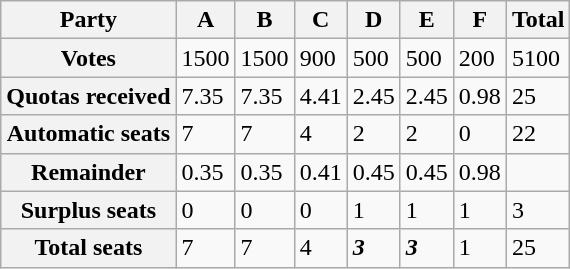<table class="wikitable">
<tr>
<th>Party</th>
<th>A</th>
<th>B</th>
<th>C</th>
<th>D</th>
<th>E</th>
<th>F</th>
<th>Total</th>
</tr>
<tr>
<th>Votes</th>
<td>1500</td>
<td>1500</td>
<td>900</td>
<td>500</td>
<td>500</td>
<td>200</td>
<td>5100</td>
</tr>
<tr>
<th>Quotas received</th>
<td>7.35</td>
<td>7.35</td>
<td>4.41</td>
<td>2.45</td>
<td>2.45</td>
<td>0.98</td>
<td>25</td>
</tr>
<tr>
<th>Automatic seats</th>
<td>7</td>
<td>7</td>
<td>4</td>
<td>2</td>
<td>2</td>
<td>0</td>
<td>22</td>
</tr>
<tr>
<th>Remainder</th>
<td>0.35</td>
<td>0.35</td>
<td>0.41</td>
<td>0.45</td>
<td>0.45</td>
<td>0.98</td>
<td></td>
</tr>
<tr>
<th>Surplus seats</th>
<td>0</td>
<td>0</td>
<td>0</td>
<td>1</td>
<td>1</td>
<td>1</td>
<td>3</td>
</tr>
<tr>
<th>Total seats</th>
<td>7</td>
<td>7</td>
<td>4</td>
<td><strong><em>3</em></strong></td>
<td><strong><em>3</em></strong></td>
<td>1</td>
<td>25</td>
</tr>
</table>
